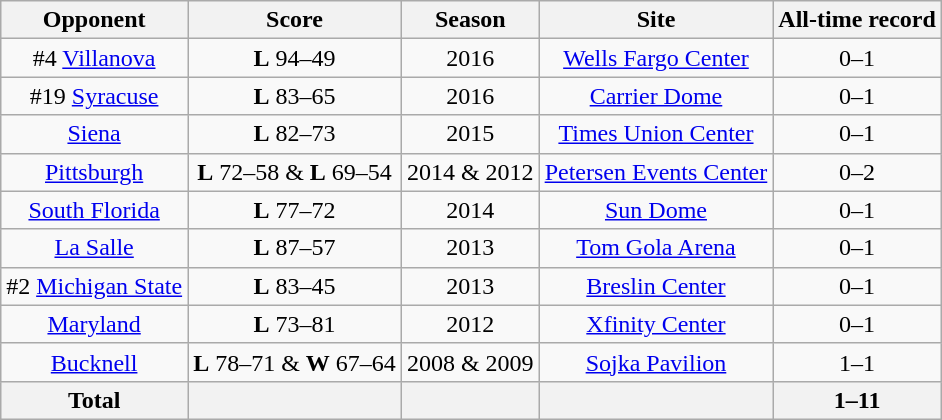<table class="wikitable" style="text-align:center; margin:0.5em auto">
<tr>
<th>Opponent</th>
<th>Score</th>
<th>Season</th>
<th>Site</th>
<th>All-time record</th>
</tr>
<tr>
<td>#4 <a href='#'>Villanova</a></td>
<td><strong>L</strong> 94–49</td>
<td>2016</td>
<td><a href='#'>Wells Fargo Center</a></td>
<td>0–1</td>
</tr>
<tr>
<td>#19 <a href='#'>Syracuse</a></td>
<td><strong>L</strong> 83–65</td>
<td>2016</td>
<td><a href='#'>Carrier Dome</a></td>
<td>0–1</td>
</tr>
<tr>
<td><a href='#'>Siena</a></td>
<td><strong>L</strong> 82–73</td>
<td>2015</td>
<td><a href='#'>Times Union Center</a></td>
<td>0–1</td>
</tr>
<tr>
<td><a href='#'>Pittsburgh</a></td>
<td><strong>L</strong> 72–58 & <strong>L</strong> 69–54</td>
<td>2014 & 2012</td>
<td><a href='#'>Petersen Events Center</a></td>
<td>0–2</td>
</tr>
<tr>
<td><a href='#'>South Florida</a></td>
<td><strong>L</strong> 77–72</td>
<td>2014</td>
<td><a href='#'>Sun Dome</a></td>
<td>0–1</td>
</tr>
<tr>
<td><a href='#'>La Salle</a></td>
<td><strong>L</strong> 87–57</td>
<td>2013</td>
<td><a href='#'>Tom Gola Arena</a></td>
<td>0–1</td>
</tr>
<tr>
<td>#2 <a href='#'>Michigan State</a></td>
<td><strong>L</strong> 83–45</td>
<td>2013</td>
<td><a href='#'>Breslin Center</a></td>
<td>0–1</td>
</tr>
<tr>
<td><a href='#'>Maryland</a></td>
<td><strong>L</strong> 73–81</td>
<td>2012</td>
<td><a href='#'>Xfinity Center</a></td>
<td>0–1</td>
</tr>
<tr>
<td><a href='#'>Bucknell</a></td>
<td><strong>L</strong> 78–71 & <strong>W</strong> 67–64</td>
<td>2008 & 2009</td>
<td><a href='#'>Sojka Pavilion</a></td>
<td>1–1</td>
</tr>
<tr>
<th><strong>Total</strong></th>
<th></th>
<th></th>
<th></th>
<th>1–11</th>
</tr>
</table>
